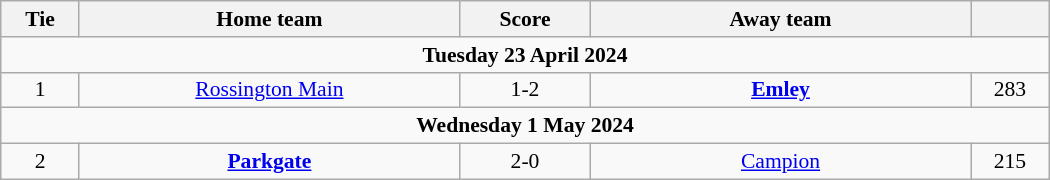<table class="wikitable" style="width:700px;text-align:center;font-size:90%">
<tr>
<th scope="col" style="width: 7.50%">Tie</th>
<th scope="col" style="width:36.25%">Home team</th>
<th scope="col" style="width:12.50%">Score</th>
<th scope="col" style="width:36.25%">Away team</th>
<th scope="col" style="width: 7.50%"></th>
</tr>
<tr>
<td colspan="5"><strong>Tuesday 23 April 2024</strong></td>
</tr>
<tr>
<td>1</td>
<td><a href='#'>Rossington Main</a></td>
<td>1-2</td>
<td><strong><a href='#'>Emley</a></strong></td>
<td>283</td>
</tr>
<tr>
<td colspan="5"><strong>Wednesday 1 May 2024</strong></td>
</tr>
<tr>
<td>2</td>
<td><strong><a href='#'>Parkgate</a></strong></td>
<td>2-0</td>
<td><a href='#'>Campion</a></td>
<td>215</td>
</tr>
</table>
